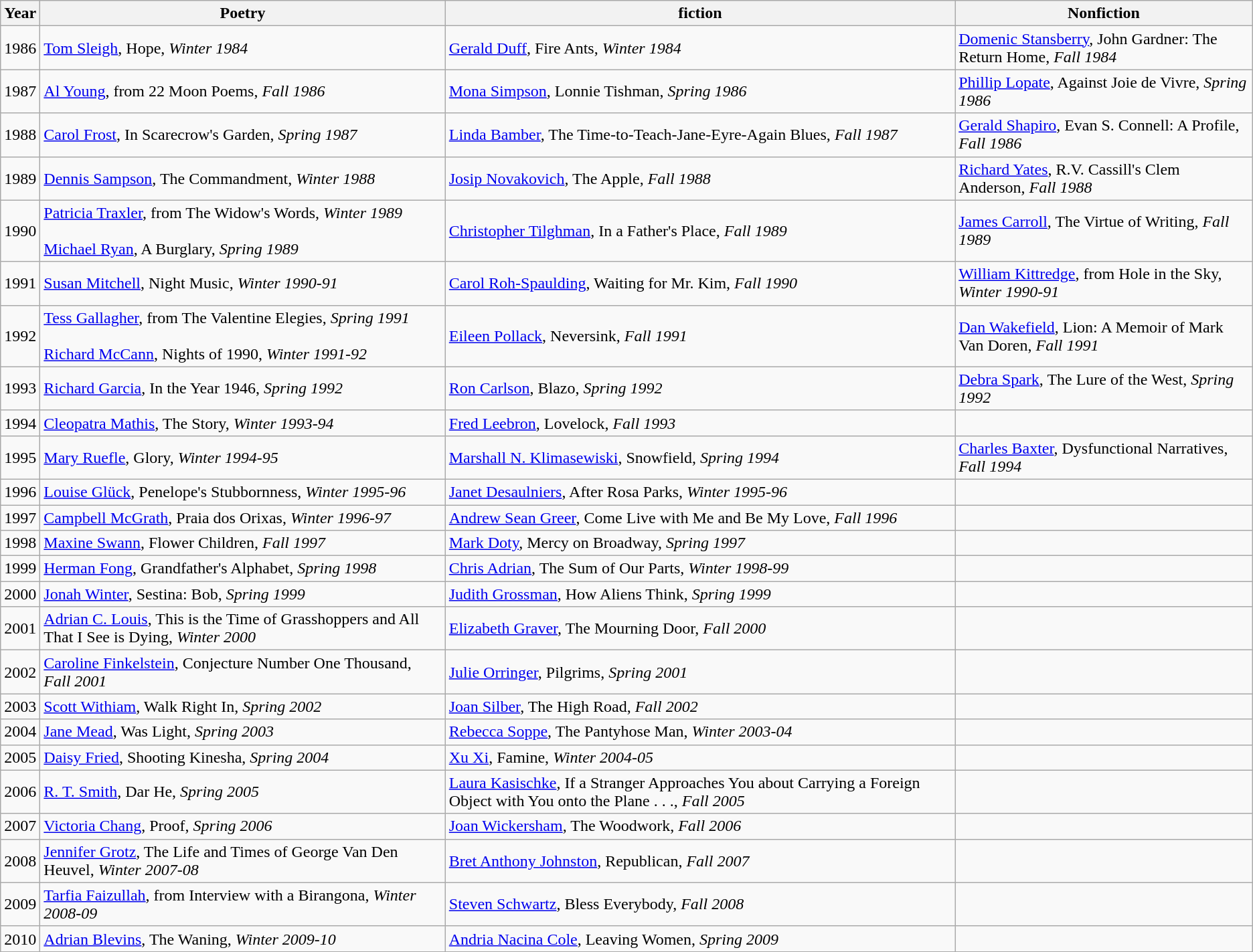<table class="wikitable sortable">
<tr>
<th>Year</th>
<th>Poetry</th>
<th>fiction</th>
<th>Nonfiction</th>
</tr>
<tr>
<td>1986</td>
<td><a href='#'>Tom Sleigh</a>, Hope, <em>Winter 1984</em></td>
<td><a href='#'>Gerald Duff</a>, Fire Ants, <em>Winter 1984</em></td>
<td><a href='#'>Domenic Stansberry</a>, John Gardner: The Return Home, <em>Fall 1984</em></td>
</tr>
<tr>
<td>1987</td>
<td><a href='#'>Al Young</a>, from 22 Moon Poems, <em>Fall 1986</em></td>
<td><a href='#'>Mona Simpson</a>, Lonnie Tishman, <em>Spring 1986</em></td>
<td><a href='#'>Phillip Lopate</a>, Against Joie de Vivre, <em>Spring 1986</em></td>
</tr>
<tr>
<td>1988</td>
<td><a href='#'>Carol Frost</a>, In Scarecrow's Garden, <em>Spring 1987</em></td>
<td><a href='#'>Linda Bamber</a>, The Time-to-Teach-Jane-Eyre-Again Blues, <em>Fall 1987</em></td>
<td><a href='#'>Gerald Shapiro</a>, Evan S. Connell: A Profile, <em>Fall 1986</em></td>
</tr>
<tr>
<td>1989</td>
<td><a href='#'>Dennis Sampson</a>, The Commandment, <em>Winter 1988</em></td>
<td><a href='#'>Josip Novakovich</a>, The Apple, <em>Fall 1988</em></td>
<td><a href='#'>Richard Yates</a>, R.V. Cassill's Clem Anderson, <em>Fall 1988</em></td>
</tr>
<tr>
<td>1990</td>
<td><a href='#'>Patricia Traxler</a>, from The Widow's Words, <em>Winter 1989</em><br><br><a href='#'>Michael Ryan</a>, A Burglary, <em>Spring 1989</em></td>
<td><a href='#'>Christopher Tilghman</a>, In a Father's Place, <em>Fall 1989</em></td>
<td><a href='#'>James Carroll</a>, The Virtue of Writing, <em>Fall 1989</em></td>
</tr>
<tr>
<td>1991</td>
<td><a href='#'>Susan Mitchell</a>, Night Music, <em>Winter 1990-91</em></td>
<td><a href='#'>Carol Roh-Spaulding</a>, Waiting for Mr. Kim, <em>Fall 1990</em></td>
<td><a href='#'>William Kittredge</a>, from Hole in the Sky, <em>Winter 1990-91</em></td>
</tr>
<tr>
<td>1992</td>
<td><a href='#'>Tess Gallagher</a>, from The Valentine Elegies, <em>Spring 1991</em><br><br><a href='#'>Richard McCann</a>, Nights of 1990, <em>Winter 1991-92</em></td>
<td><a href='#'>Eileen Pollack</a>, Neversink, <em>Fall 1991</em></td>
<td><a href='#'>Dan Wakefield</a>, Lion: A Memoir of Mark Van Doren, <em>Fall 1991</em></td>
</tr>
<tr>
<td>1993</td>
<td><a href='#'>Richard Garcia</a>, In the Year 1946, <em>Spring 1992</em></td>
<td><a href='#'>Ron Carlson</a>, Blazo, <em>Spring 1992</em></td>
<td><a href='#'>Debra Spark</a>, The Lure of the West, <em>Spring 1992</em></td>
</tr>
<tr>
<td>1994</td>
<td><a href='#'>Cleopatra Mathis</a>, The Story, <em>Winter 1993-94</em></td>
<td><a href='#'>Fred Leebron</a>, Lovelock, <em>Fall 1993</em></td>
</tr>
<tr>
<td>1995</td>
<td><a href='#'>Mary Ruefle</a>, Glory, <em>Winter 1994-95</em></td>
<td><a href='#'>Marshall N. Klimasewiski</a>, Snowfield, <em>Spring 1994</em></td>
<td><a href='#'>Charles Baxter</a>, Dysfunctional Narratives, <em>Fall 1994</em></td>
</tr>
<tr>
<td>1996</td>
<td><a href='#'>Louise Glück</a>, Penelope's Stubbornness, <em>Winter 1995-96</em></td>
<td><a href='#'>Janet Desaulniers</a>, After Rosa Parks, <em>Winter 1995-96</em></td>
<td></td>
</tr>
<tr>
<td>1997</td>
<td><a href='#'>Campbell McGrath</a>, Praia dos Orixas, <em>Winter 1996-97</em></td>
<td><a href='#'>Andrew Sean Greer</a>, Come Live with Me and Be My Love, <em>Fall 1996</em></td>
<td></td>
</tr>
<tr>
<td>1998</td>
<td><a href='#'>Maxine Swann</a>, Flower Children, <em>Fall 1997</em></td>
<td><a href='#'>Mark Doty</a>, Mercy on Broadway, <em>Spring 1997</em></td>
<td></td>
</tr>
<tr>
<td>1999</td>
<td><a href='#'>Herman Fong</a>, Grandfather's Alphabet, <em>Spring 1998</em></td>
<td><a href='#'>Chris Adrian</a>, The Sum of Our Parts, <em>Winter 1998-99</em></td>
<td></td>
</tr>
<tr>
<td>2000</td>
<td><a href='#'>Jonah Winter</a>, Sestina: Bob, <em>Spring 1999</em></td>
<td><a href='#'>Judith Grossman</a>, How Aliens Think, <em>Spring 1999</em></td>
<td></td>
</tr>
<tr>
<td>2001</td>
<td><a href='#'>Adrian C. Louis</a>, This is the Time of Grasshoppers and All That I See is Dying, <em>Winter 2000</em></td>
<td><a href='#'>Elizabeth Graver</a>, The Mourning Door, <em>Fall 2000</em></td>
<td></td>
</tr>
<tr>
<td>2002</td>
<td><a href='#'>Caroline Finkelstein</a>, Conjecture Number One Thousand, <em>Fall 2001</em></td>
<td><a href='#'>Julie Orringer</a>, Pilgrims, <em>Spring 2001</em></td>
<td></td>
</tr>
<tr>
<td>2003</td>
<td><a href='#'>Scott Withiam</a>, Walk Right In, <em>Spring 2002</em></td>
<td><a href='#'>Joan Silber</a>, The High Road, <em>Fall 2002</em></td>
<td></td>
</tr>
<tr>
<td>2004</td>
<td><a href='#'>Jane Mead</a>, Was Light, <em>Spring 2003</em></td>
<td><a href='#'>Rebecca Soppe</a>, The Pantyhose Man, <em>Winter 2003-04</em></td>
<td></td>
</tr>
<tr>
<td>2005</td>
<td><a href='#'>Daisy Fried</a>, Shooting Kinesha, <em>Spring 2004</em></td>
<td><a href='#'>Xu Xi</a>, Famine, <em>Winter 2004-05</em></td>
<td></td>
</tr>
<tr>
<td>2006</td>
<td><a href='#'>R. T. Smith</a>, Dar He, <em>Spring 2005</em></td>
<td><a href='#'>Laura Kasischke</a>, If a Stranger Approaches You about Carrying a Foreign Object with You onto the Plane . . ., <em>Fall 2005</em></td>
<td></td>
</tr>
<tr>
<td>2007</td>
<td><a href='#'>Victoria Chang</a>, Proof, <em>Spring 2006</em></td>
<td><a href='#'>Joan Wickersham</a>, The Woodwork, <em>Fall 2006</em></td>
<td></td>
</tr>
<tr>
<td>2008</td>
<td><a href='#'>Jennifer Grotz</a>, The Life and Times of George Van Den Heuvel, <em>Winter 2007-08</em></td>
<td><a href='#'>Bret Anthony Johnston</a>, Republican, <em>Fall 2007</em></td>
<td></td>
</tr>
<tr>
<td>2009</td>
<td><a href='#'>Tarfia Faizullah</a>, from Interview with a Birangona, <em>Winter 2008-09</em></td>
<td><a href='#'>Steven Schwartz</a>, Bless Everybody, <em>Fall 2008</em></td>
<td></td>
</tr>
<tr>
<td>2010</td>
<td><a href='#'>Adrian Blevins</a>, The Waning, <em>Winter 2009-10</em></td>
<td><a href='#'>Andria Nacina Cole</a>, Leaving Women, <em>Spring 2009</em></td>
<td></td>
</tr>
</table>
